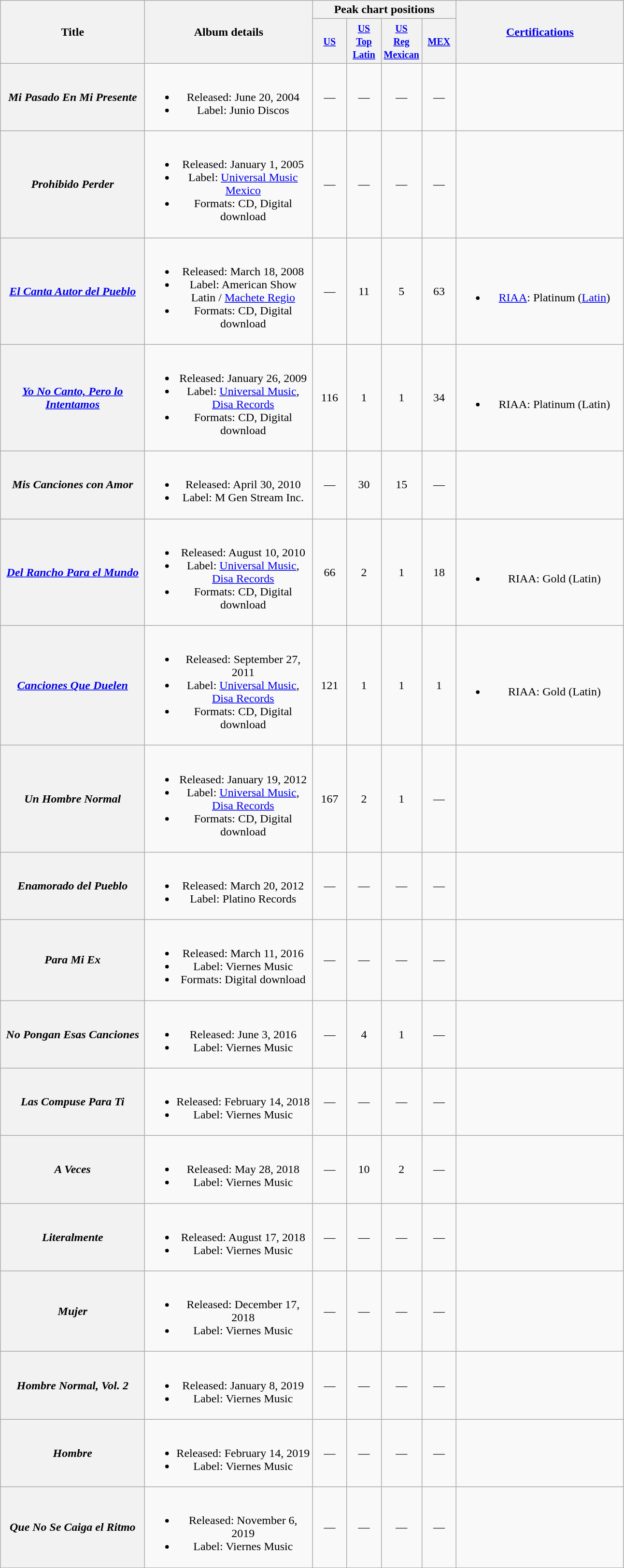<table class="wikitable plainrowheaders" style="text-align:center;">
<tr>
<th scope="col" rowspan="2" style="width:12em;">Title</th>
<th scope="col" rowspan="2" style="width:14em;">Album details</th>
<th colspan="4">Peak chart positions</th>
<th scope="col" rowspan="2" style="width:14em;"><a href='#'>Certifications</a></th>
</tr>
<tr>
<th width="40"><small><a href='#'>US</a></small><br></th>
<th width="40"><small><a href='#'>US<br>Top Latin</a></small><br></th>
<th width="40"><small><a href='#'>US<br>Reg<br>Mexican</a></small><br></th>
<th width="40"><small><a href='#'>MEX</a></small><br></th>
</tr>
<tr>
<th scope="row" align="center"><em>Mi Pasado En Mi Presente</em></th>
<td><br><ul><li>Released: June 20, 2004</li><li>Label: Junio Discos</li></ul></td>
<td>—</td>
<td>—</td>
<td>—</td>
<td>—</td>
<td></td>
</tr>
<tr>
<th scope="row" align="center"><em>Prohibido Perder</em></th>
<td><br><ul><li>Released: January 1, 2005</li><li>Label: <a href='#'>Universal Music Mexico</a></li><li>Formats: CD, Digital download</li></ul></td>
<td>—</td>
<td>—</td>
<td>—</td>
<td>—</td>
<td></td>
</tr>
<tr>
<th scope="row" align="center"><em><a href='#'>El Canta Autor del Pueblo</a></em></th>
<td><br><ul><li>Released: March 18, 2008</li><li>Label: American Show Latin / <a href='#'>Machete Regio</a></li><li>Formats: CD, Digital download</li></ul></td>
<td>—</td>
<td>11</td>
<td>5</td>
<td>63</td>
<td><br><ul><li><a href='#'>RIAA</a>: Platinum (<a href='#'>Latin</a>)</li></ul></td>
</tr>
<tr>
<th scope="row" align="center"><em><a href='#'>Yo No Canto, Pero lo Intentamos</a></em></th>
<td><br><ul><li>Released: January 26, 2009</li><li>Label: <a href='#'>Universal Music</a>, <a href='#'>Disa Records</a></li><li>Formats: CD, Digital download</li></ul></td>
<td>116</td>
<td>1</td>
<td>1</td>
<td>34</td>
<td><br><ul><li>RIAA: Platinum (Latin)</li></ul></td>
</tr>
<tr>
<th scope="row" align="center"><em>Mis Canciones con Amor</em></th>
<td><br><ul><li>Released: April 30, 2010</li><li>Label: M Gen Stream Inc.</li></ul></td>
<td>—</td>
<td>30</td>
<td>15</td>
<td>—</td>
<td></td>
</tr>
<tr>
<th scope="row" align="center"><em><a href='#'>Del Rancho Para el Mundo</a></em></th>
<td><br><ul><li>Released: August 10, 2010</li><li>Label: <a href='#'>Universal Music</a>, <a href='#'>Disa Records</a></li><li>Formats: CD, Digital download</li></ul></td>
<td>66</td>
<td>2</td>
<td>1</td>
<td>18</td>
<td><br><ul><li>RIAA: Gold (Latin)</li></ul></td>
</tr>
<tr>
<th scope="row" align="center"><em><a href='#'>Canciones Que Duelen</a></em></th>
<td><br><ul><li>Released: September 27, 2011</li><li>Label: <a href='#'>Universal Music</a>, <a href='#'>Disa Records</a></li><li>Formats: CD, Digital download</li></ul></td>
<td>121</td>
<td>1</td>
<td>1</td>
<td>1</td>
<td><br><ul><li>RIAA: Gold (Latin)</li></ul></td>
</tr>
<tr>
<th scope="row" align="center"><em>Un Hombre Normal</em></th>
<td><br><ul><li>Released: January 19, 2012</li><li>Label: <a href='#'>Universal Music</a>, <a href='#'>Disa Records</a></li><li>Formats: CD, Digital download</li></ul></td>
<td>167</td>
<td>2</td>
<td>1</td>
<td>—</td>
<td></td>
</tr>
<tr>
<th scope="row" align="center"><em>Enamorado del Pueblo</em></th>
<td><br><ul><li>Released: March 20, 2012</li><li>Label: Platino Records</li></ul></td>
<td>—</td>
<td>—</td>
<td>—</td>
<td>—</td>
<td></td>
</tr>
<tr>
<th scope="row" align="center"><em>Para Mi Ex</em></th>
<td><br><ul><li>Released: March 11, 2016</li><li>Label: Viernes Music</li><li>Formats: Digital download</li></ul></td>
<td>—</td>
<td>—</td>
<td>—</td>
<td>—</td>
<td></td>
</tr>
<tr>
<th scope="row" align="center"><em>No Pongan Esas Canciones</em></th>
<td><br><ul><li>Released: June 3, 2016</li><li>Label: Viernes Music</li></ul></td>
<td>—</td>
<td>4</td>
<td>1</td>
<td>—</td>
<td></td>
</tr>
<tr>
<th scope="row" align="center"><em>Las Compuse Para Ti</em></th>
<td><br><ul><li>Released: February 14, 2018</li><li>Label: Viernes Music</li></ul></td>
<td>—</td>
<td>—</td>
<td>—</td>
<td>—</td>
<td></td>
</tr>
<tr>
<th scope="row" align="center"><em>A Veces</em></th>
<td><br><ul><li>Released: May 28, 2018</li><li>Label: Viernes Music</li></ul></td>
<td>—</td>
<td>10</td>
<td>2</td>
<td>—</td>
<td></td>
</tr>
<tr>
<th scope="row" align="center"><em>Literalmente</em></th>
<td><br><ul><li>Released: August 17, 2018</li><li>Label: Viernes Music</li></ul></td>
<td>—</td>
<td>—</td>
<td>—</td>
<td>—</td>
<td></td>
</tr>
<tr>
<th scope="row" align="center"><em>Mujer</em></th>
<td><br><ul><li>Released: December 17, 2018</li><li>Label: Viernes Music</li></ul></td>
<td>—</td>
<td>—</td>
<td>—</td>
<td>—</td>
<td></td>
</tr>
<tr>
<th scope="row" align="center"><em>Hombre Normal, Vol. 2</em></th>
<td><br><ul><li>Released: January 8, 2019</li><li>Label: Viernes Music</li></ul></td>
<td>—</td>
<td>—</td>
<td>—</td>
<td>—</td>
<td></td>
</tr>
<tr>
<th scope="row" align="center"><em>Hombre</em></th>
<td><br><ul><li>Released: February 14, 2019</li><li>Label: Viernes Music</li></ul></td>
<td>—</td>
<td>—</td>
<td>—</td>
<td>—</td>
<td></td>
</tr>
<tr>
<th scope="row" align="center"><em>Que No Se Caiga el Ritmo</em></th>
<td><br><ul><li>Released: November 6, 2019</li><li>Label: Viernes Music</li></ul></td>
<td>—</td>
<td>—</td>
<td>—</td>
<td>—</td>
<td></td>
</tr>
</table>
